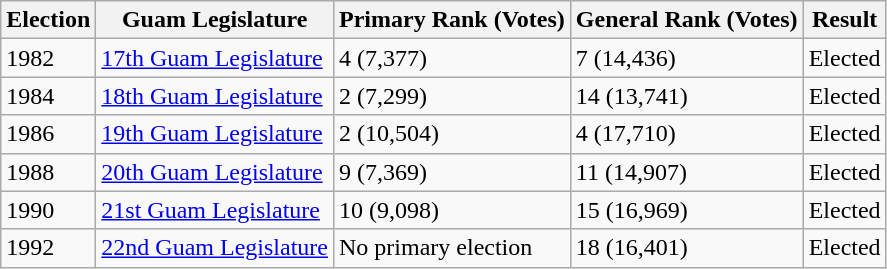<table class="wikitable sortable" id="elections">
<tr style="vertical-align:bottom;">
<th>Election</th>
<th>Guam Legislature</th>
<th>Primary Rank (Votes)</th>
<th>General Rank (Votes)</th>
<th>Result</th>
</tr>
<tr>
<td>1982</td>
<td><a href='#'>17th Guam Legislature</a></td>
<td>4 (7,377)</td>
<td>7 (14,436)</td>
<td>Elected</td>
</tr>
<tr>
<td>1984</td>
<td><a href='#'>18th Guam Legislature</a></td>
<td>2 (7,299)</td>
<td>14 (13,741)</td>
<td>Elected</td>
</tr>
<tr>
<td>1986</td>
<td><a href='#'>19th Guam Legislature</a></td>
<td>2 (10,504)</td>
<td>4 (17,710)</td>
<td>Elected</td>
</tr>
<tr>
<td>1988</td>
<td><a href='#'>20th Guam Legislature</a></td>
<td>9 (7,369)</td>
<td>11 (14,907)</td>
<td>Elected</td>
</tr>
<tr>
<td>1990</td>
<td><a href='#'>21st Guam Legislature</a></td>
<td>10 (9,098)</td>
<td>15 (16,969)</td>
<td>Elected</td>
</tr>
<tr>
<td>1992</td>
<td><a href='#'>22nd Guam Legislature</a></td>
<td>No primary election</td>
<td>18 (16,401)</td>
<td>Elected</td>
</tr>
</table>
